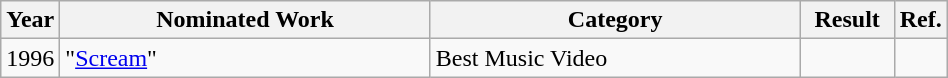<table class="wikitable" width="50%">
<tr>
<th width="5%">Year</th>
<th width="40%">Nominated Work</th>
<th width="40%">Category</th>
<th width="10%">Result</th>
<th width="5%">Ref.</th>
</tr>
<tr>
<td>1996</td>
<td>"<a href='#'>Scream</a>"</td>
<td>Best Music Video</td>
<td></td>
<td></td>
</tr>
</table>
